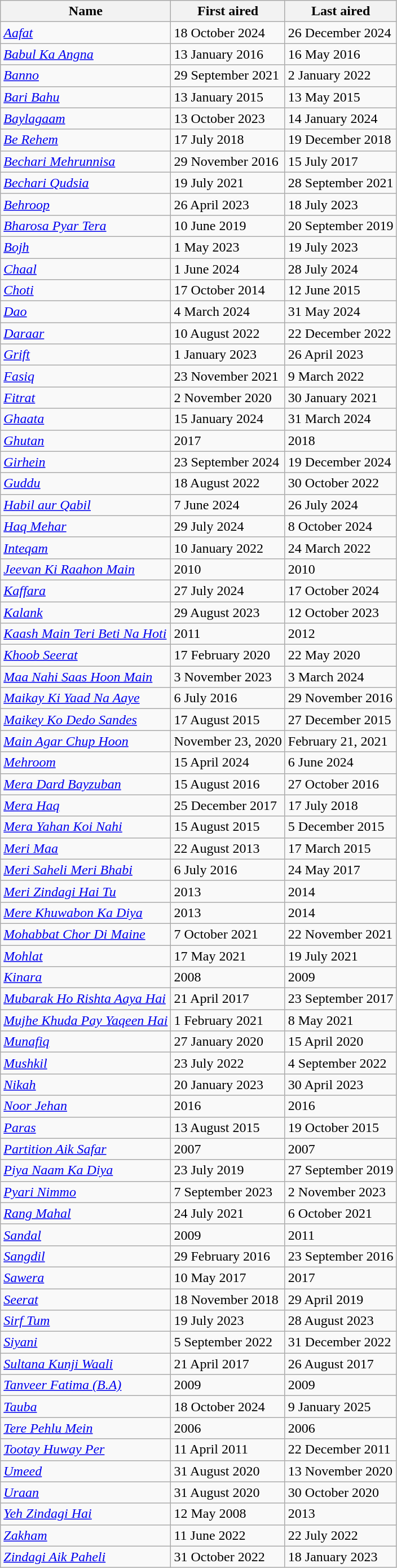<table class="wikitable">
<tr>
<th>Name</th>
<th>First aired</th>
<th>Last aired</th>
</tr>
<tr>
<td><em><a href='#'>Aafat</a></em></td>
<td>18 October 2024</td>
<td>26 December 2024</td>
</tr>
<tr>
<td><em><a href='#'>Babul Ka Angna</a></em></td>
<td>13 January 2016</td>
<td>16 May 2016</td>
</tr>
<tr>
<td><em><a href='#'>Banno</a></em></td>
<td>29 September 2021</td>
<td>2 January 2022</td>
</tr>
<tr>
<td><em><a href='#'>Bari Bahu</a></em></td>
<td>13 January 2015</td>
<td>13 May 2015</td>
</tr>
<tr>
<td><em><a href='#'>Baylagaam</a></em></td>
<td>13 October 2023</td>
<td>14 January 2024</td>
</tr>
<tr>
<td><em><a href='#'>Be Rehem</a></em></td>
<td>17 July 2018</td>
<td>19 December 2018</td>
</tr>
<tr>
<td><em><a href='#'>Bechari Mehrunnisa</a></em></td>
<td>29 November 2016</td>
<td>15 July 2017</td>
</tr>
<tr>
<td><em><a href='#'>Bechari Qudsia</a></em></td>
<td>19 July 2021</td>
<td>28 September 2021</td>
</tr>
<tr>
<td><em><a href='#'>Behroop</a></em></td>
<td>26 April 2023</td>
<td>18 July 2023</td>
</tr>
<tr>
<td><em><a href='#'>Bharosa Pyar Tera</a></em></td>
<td>10 June 2019</td>
<td>20 September 2019</td>
</tr>
<tr>
<td><em><a href='#'>Bojh</a></em></td>
<td>1 May 2023</td>
<td>19 July 2023</td>
</tr>
<tr>
<td><em><a href='#'>Chaal</a></em></td>
<td>1 June 2024</td>
<td>28 July 2024</td>
</tr>
<tr>
<td><em><a href='#'>Choti</a></em></td>
<td>17 October 2014</td>
<td>12 June 2015</td>
</tr>
<tr>
<td><em><a href='#'>Dao</a></em></td>
<td>4 March 2024</td>
<td>31 May 2024</td>
</tr>
<tr>
<td><em><a href='#'>Daraar</a></em></td>
<td>10 August 2022</td>
<td>22 December 2022</td>
</tr>
<tr>
<td><em><a href='#'>Grift</a></em></td>
<td>1 January 2023</td>
<td>26 April 2023</td>
</tr>
<tr>
<td><em><a href='#'>Fasiq</a></em></td>
<td>23 November 2021</td>
<td>9 March 2022</td>
</tr>
<tr>
<td><em><a href='#'>Fitrat</a></em></td>
<td>2 November 2020</td>
<td>30 January 2021</td>
</tr>
<tr>
<td><em><a href='#'>Ghaata</a></em></td>
<td>15 January 2024</td>
<td>31 March 2024</td>
</tr>
<tr>
<td><em><a href='#'>Ghutan</a></em></td>
<td>2017</td>
<td>2018</td>
</tr>
<tr>
<td><em><a href='#'>Girhein</a></em></td>
<td>23 September 2024</td>
<td>19 December 2024</td>
</tr>
<tr>
<td><em><a href='#'>Guddu</a></em></td>
<td>18 August 2022</td>
<td>30 October 2022</td>
</tr>
<tr>
<td><em><a href='#'>Habil aur Qabil</a></em></td>
<td>7 June 2024</td>
<td>26 July 2024</td>
</tr>
<tr>
<td><em><a href='#'>Haq Mehar</a></em></td>
<td>29 July 2024</td>
<td>8 October 2024</td>
</tr>
<tr>
<td><em><a href='#'>Inteqam</a></em></td>
<td>10 January 2022</td>
<td>24 March 2022</td>
</tr>
<tr>
<td><em><a href='#'>Jeevan Ki Raahon Main</a></em></td>
<td>2010</td>
<td>2010</td>
</tr>
<tr>
<td><em><a href='#'>Kaffara</a></em></td>
<td>27 July 2024</td>
<td>17 October 2024</td>
</tr>
<tr>
<td><em><a href='#'>Kalank</a></em></td>
<td>29 August 2023</td>
<td>12 October 2023</td>
</tr>
<tr>
<td><em><a href='#'>Kaash Main Teri Beti Na Hoti</a></em></td>
<td>2011</td>
<td>2012</td>
</tr>
<tr>
<td><em><a href='#'>Khoob Seerat</a></em></td>
<td>17 February 2020</td>
<td>22 May 2020</td>
</tr>
<tr>
<td><em><a href='#'>Maa Nahi Saas Hoon Main</a></em></td>
<td>3 November 2023</td>
<td>3 March 2024</td>
</tr>
<tr>
<td><em><a href='#'>Maikay Ki Yaad Na Aaye</a></em></td>
<td>6 July 2016</td>
<td>29 November 2016</td>
</tr>
<tr>
<td><em><a href='#'>Maikey Ko Dedo Sandes</a></em></td>
<td>17 August 2015</td>
<td>27 December 2015</td>
</tr>
<tr>
<td><em><a href='#'>Main Agar Chup Hoon</a></em></td>
<td>November 23, 2020</td>
<td>February 21, 2021</td>
</tr>
<tr>
<td><em><a href='#'>Mehroom</a></em></td>
<td>15 April 2024</td>
<td>6 June 2024</td>
</tr>
<tr>
<td><em><a href='#'>Mera Dard Bayzuban</a></em></td>
<td>15 August 2016</td>
<td>27 October 2016</td>
</tr>
<tr>
<td><em><a href='#'>Mera Haq</a></em></td>
<td>25 December 2017</td>
<td>17 July 2018</td>
</tr>
<tr>
<td><em><a href='#'>Mera Yahan Koi Nahi</a></em></td>
<td>15 August 2015</td>
<td>5 December 2015</td>
</tr>
<tr>
<td><em><a href='#'>Meri Maa</a></em></td>
<td>22 August 2013</td>
<td>17 March 2015</td>
</tr>
<tr>
<td><em><a href='#'>Meri Saheli Meri Bhabi</a></em></td>
<td>6 July 2016</td>
<td>24 May 2017</td>
</tr>
<tr>
<td><em><a href='#'>Meri Zindagi Hai Tu</a></em></td>
<td>2013</td>
<td>2014</td>
</tr>
<tr>
<td><em><a href='#'>Mere Khuwabon Ka Diya</a></em></td>
<td>2013</td>
<td>2014</td>
</tr>
<tr>
<td><em><a href='#'>Mohabbat Chor Di Maine</a></em></td>
<td>7 October 2021</td>
<td>22 November 2021</td>
</tr>
<tr>
<td><em><a href='#'>Mohlat</a></em></td>
<td>17 May 2021</td>
<td>19 July 2021</td>
</tr>
<tr>
<td><em><a href='#'>Kinara</a></em></td>
<td>2008</td>
<td>2009</td>
</tr>
<tr>
<td><em><a href='#'>Mubarak Ho Rishta Aaya Hai</a></em></td>
<td>21 April 2017</td>
<td>23 September 2017</td>
</tr>
<tr>
<td><em><a href='#'>Mujhe Khuda Pay Yaqeen Hai</a></em></td>
<td>1 February 2021</td>
<td>8 May 2021</td>
</tr>
<tr>
<td><em><a href='#'>Munafiq</a></em></td>
<td>27 January 2020</td>
<td>15 April 2020</td>
</tr>
<tr>
<td><em><a href='#'>Mushkil</a></em></td>
<td>23 July 2022</td>
<td>4 September 2022</td>
</tr>
<tr>
<td><em><a href='#'>Nikah</a></em></td>
<td>20 January 2023</td>
<td>30 April 2023</td>
</tr>
<tr>
<td><em><a href='#'>Noor Jehan</a></em></td>
<td>2016</td>
<td>2016</td>
</tr>
<tr>
<td><em><a href='#'>Paras</a></em></td>
<td>13 August 2015</td>
<td>19 October 2015</td>
</tr>
<tr>
<td><em><a href='#'>Partition Aik Safar</a></em></td>
<td>2007</td>
<td>2007</td>
</tr>
<tr>
<td><em><a href='#'>Piya Naam Ka Diya</a></em></td>
<td>23 July 2019</td>
<td>27 September 2019</td>
</tr>
<tr>
<td><em><a href='#'>Pyari Nimmo</a></em></td>
<td>7 September 2023</td>
<td>2 November 2023</td>
</tr>
<tr>
<td><em><a href='#'>Rang Mahal</a></em></td>
<td>24 July 2021</td>
<td>6 October 2021</td>
</tr>
<tr>
<td><em><a href='#'>Sandal</a></em></td>
<td>2009</td>
<td>2011</td>
</tr>
<tr>
<td><em><a href='#'>Sangdil</a></em></td>
<td>29 February 2016</td>
<td>23 September 2016</td>
</tr>
<tr>
<td><em><a href='#'>Sawera</a></em></td>
<td>10 May 2017</td>
<td>2017</td>
</tr>
<tr>
<td><em><a href='#'>Seerat</a></em></td>
<td>18 November 2018</td>
<td>29 April 2019</td>
</tr>
<tr>
<td><em><a href='#'>Sirf Tum</a></em></td>
<td>19 July 2023</td>
<td>28 August 2023</td>
</tr>
<tr>
<td><em><a href='#'>Siyani</a></em> </td>
<td>5 September 2022</td>
<td>31 December 2022</td>
</tr>
<tr>
<td><em><a href='#'>Sultana Kunji Waali</a></em></td>
<td>21 April 2017</td>
<td>26 August 2017</td>
</tr>
<tr>
<td><em><a href='#'>Tanveer Fatima (B.A)</a></em></td>
<td>2009</td>
<td>2009</td>
</tr>
<tr>
<td><em><a href='#'>Tauba</a></em></td>
<td>18 October 2024</td>
<td>9 January 2025</td>
</tr>
<tr>
<td><em><a href='#'>Tere Pehlu Mein</a></em></td>
<td>2006</td>
<td>2006</td>
</tr>
<tr>
<td><em><a href='#'>Tootay Huway Per</a></em></td>
<td>11 April 2011</td>
<td>22 December 2011</td>
</tr>
<tr>
<td><em><a href='#'>Umeed</a></em></td>
<td>31 August 2020</td>
<td>13 November 2020</td>
</tr>
<tr>
<td><em><a href='#'>Uraan</a></em></td>
<td>31 August 2020</td>
<td>30 October 2020</td>
</tr>
<tr>
<td><em><a href='#'>Yeh Zindagi Hai</a></em></td>
<td>12 May 2008</td>
<td>2013</td>
</tr>
<tr>
<td><em><a href='#'>Zakham</a></em></td>
<td>11 June 2022</td>
<td>22 July 2022</td>
</tr>
<tr>
<td><em><a href='#'>Zindagi Aik Paheli</a></em></td>
<td>31 October 2022</td>
<td>18 January 2023</td>
</tr>
</table>
